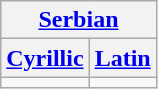<table class="wikitable">
<tr>
<th colspan="2"><a href='#'>Serbian</a></th>
</tr>
<tr>
<th><a href='#'>Cyrillic</a></th>
<th><a href='#'>Latin</a></th>
</tr>
<tr style="vertical-align:top; white-space:nowrap;">
<td></td>
<td></td>
</tr>
</table>
